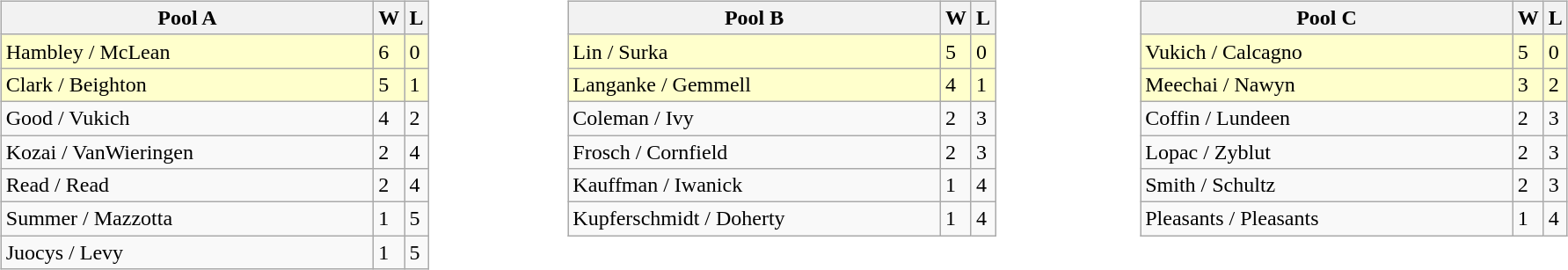<table>
<tr>
<td valign="top" width="10%"><br><table class="wikitable">
<tr>
<th width="275">Pool A</th>
<th>W</th>
<th>L</th>
</tr>
<tr bgcolor="#ffffcc">
<td>Hambley / McLean</td>
<td>6</td>
<td>0</td>
</tr>
<tr bgcolor="#ffffcc">
<td>Clark / Beighton</td>
<td>5</td>
<td>1</td>
</tr>
<tr>
<td>Good / Vukich</td>
<td>4</td>
<td>2</td>
</tr>
<tr>
<td>Kozai / VanWieringen</td>
<td>2</td>
<td>4</td>
</tr>
<tr>
<td>Read / Read</td>
<td>2</td>
<td>4</td>
</tr>
<tr>
<td>Summer / Mazzotta</td>
<td>1</td>
<td>5</td>
</tr>
<tr>
<td>Juocys / Levy</td>
<td>1</td>
<td>5</td>
</tr>
</table>
</td>
<td width="10%" valign="top"><br><table class="wikitable">
<tr>
<th width="275">Pool B</th>
<th>W</th>
<th>L</th>
</tr>
<tr bgcolor="#ffffcc">
<td>Lin / Surka</td>
<td>5</td>
<td>0</td>
</tr>
<tr bgcolor="#ffffcc">
<td>Langanke / Gemmell</td>
<td>4</td>
<td>1</td>
</tr>
<tr>
<td>Coleman / Ivy</td>
<td>2</td>
<td>3</td>
</tr>
<tr>
<td>Frosch / Cornfield</td>
<td>2</td>
<td>3</td>
</tr>
<tr>
<td>Kauffman / Iwanick</td>
<td>1</td>
<td>4</td>
</tr>
<tr>
<td>Kupferschmidt / Doherty</td>
<td>1</td>
<td>4</td>
</tr>
</table>
</td>
<td width="10%" valign="top"><br><table class="wikitable">
<tr>
<th width="275">Pool C</th>
<th>W</th>
<th>L</th>
</tr>
<tr bgcolor="#ffffcc">
<td>Vukich / Calcagno</td>
<td>5</td>
<td>0</td>
</tr>
<tr bgcolor="#ffffcc">
<td>Meechai / Nawyn</td>
<td>3</td>
<td>2</td>
</tr>
<tr>
<td>Coffin / Lundeen</td>
<td>2</td>
<td>3</td>
</tr>
<tr>
<td>Lopac / Zyblut</td>
<td>2</td>
<td>3</td>
</tr>
<tr>
<td>Smith / Schultz</td>
<td>2</td>
<td>3</td>
</tr>
<tr>
<td>Pleasants / Pleasants</td>
<td>1</td>
<td>4</td>
</tr>
</table>
</td>
</tr>
</table>
